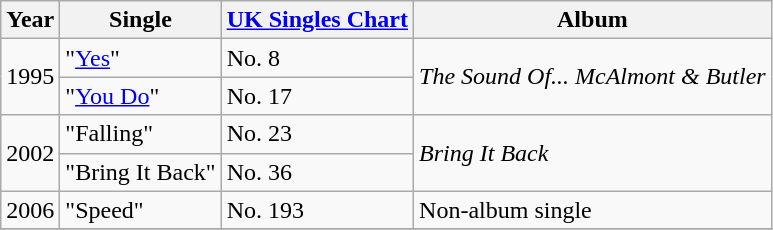<table class="wikitable">
<tr>
<th>Year</th>
<th>Single</th>
<th><a href='#'>UK Singles Chart</a></th>
<th>Album</th>
</tr>
<tr>
<td rowspan="2">1995</td>
<td>"<a href='#'>Yes</a>"</td>
<td>No. 8</td>
<td rowspan="2"><em>The Sound Of... McAlmont & Butler</em></td>
</tr>
<tr>
<td>"<a href='#'>You Do</a>"</td>
<td>No. 17</td>
</tr>
<tr>
<td rowspan="2">2002</td>
<td>"Falling"</td>
<td>No. 23</td>
<td rowspan="2"><em>Bring It Back</em></td>
</tr>
<tr>
<td>"Bring It Back"</td>
<td>No. 36</td>
</tr>
<tr>
<td>2006</td>
<td>"Speed"</td>
<td>No. 193</td>
<td>Non-album single</td>
</tr>
<tr>
</tr>
</table>
